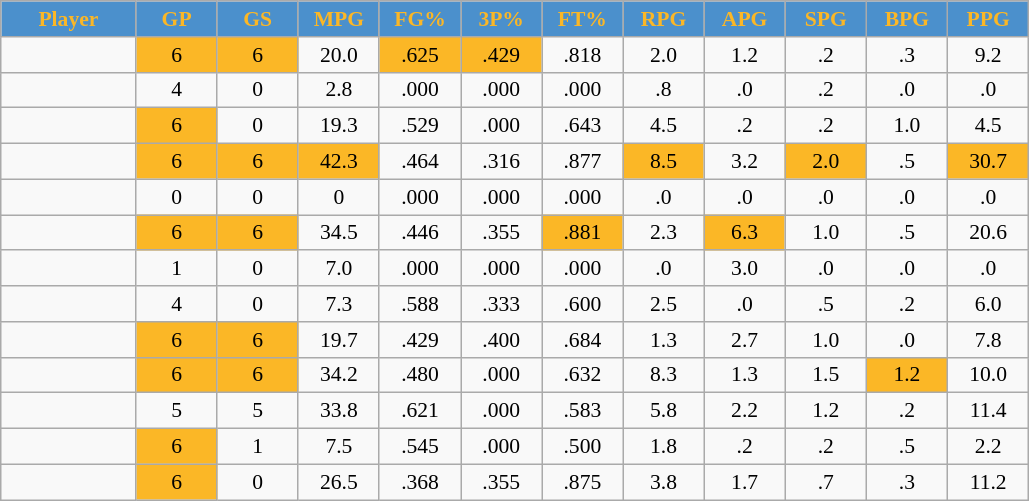<table class="wikitable sortable" style="font-size: 90%; text-align:center;">
<tr>
<th style="background:#4b90cc;color:#Fbb726;" width="10%">Player</th>
<th style="background:#4b90cc;color:#Fbb726;" width="6%">GP</th>
<th style="background:#4b90cc;color:#Fbb726;" width="6%">GS</th>
<th style="background:#4b90cc;color:#Fbb726;" width="6%">MPG</th>
<th style="background:#4b90cc;color:#Fbb726;" width="6%">FG%</th>
<th style="background:#4b90cc;color:#Fbb726;" width="6%">3P%</th>
<th style="background:#4b90cc;color:#Fbb726;" width="6%">FT%</th>
<th style="background:#4b90cc;color:#Fbb726;" width="6%">RPG</th>
<th style="background:#4b90cc;color:#Fbb726;" width="6%">APG</th>
<th style="background:#4b90cc;color:#Fbb726;" width="6%">SPG</th>
<th style="background:#4b90cc;color:#Fbb726;" width="6%">BPG</th>
<th style="background:#4b90cc;color:#Fbb726;" width="6%">PPG</th>
</tr>
<tr>
<td></td>
<td style="background:#Fbb726;">6</td>
<td style="background:#Fbb726;">6</td>
<td>20.0</td>
<td style="background:#Fbb726;">.625</td>
<td style="background:#Fbb726;">.429</td>
<td>.818</td>
<td>2.0</td>
<td>1.2</td>
<td>.2</td>
<td>.3</td>
<td>9.2</td>
</tr>
<tr>
<td></td>
<td>4</td>
<td>0</td>
<td>2.8</td>
<td>.000</td>
<td>.000</td>
<td>.000</td>
<td>.8</td>
<td>.0</td>
<td>.2</td>
<td>.0</td>
<td>.0</td>
</tr>
<tr>
<td></td>
<td style="background:#Fbb726;">6</td>
<td>0</td>
<td>19.3</td>
<td>.529</td>
<td>.000</td>
<td>.643</td>
<td>4.5</td>
<td>.2</td>
<td>.2</td>
<td>1.0</td>
<td>4.5</td>
</tr>
<tr>
<td></td>
<td style="background:#Fbb726;">6</td>
<td style="background:#Fbb726;">6</td>
<td style="background:#Fbb726;">42.3</td>
<td>.464</td>
<td>.316</td>
<td>.877</td>
<td style="background:#Fbb726;">8.5</td>
<td>3.2</td>
<td style="background:#Fbb726;">2.0</td>
<td>.5</td>
<td style="background:#Fbb726;">30.7</td>
</tr>
<tr>
<td></td>
<td>0</td>
<td>0</td>
<td>0</td>
<td>.000</td>
<td>.000</td>
<td>.000</td>
<td>.0</td>
<td>.0</td>
<td>.0</td>
<td>.0</td>
<td>.0</td>
</tr>
<tr>
<td></td>
<td style="background:#Fbb726;">6</td>
<td style="background:#Fbb726;">6</td>
<td>34.5</td>
<td>.446</td>
<td>.355</td>
<td style="background:#Fbb726;">.881</td>
<td>2.3</td>
<td style="background:#Fbb726;">6.3</td>
<td>1.0</td>
<td>.5</td>
<td>20.6</td>
</tr>
<tr>
<td></td>
<td>1</td>
<td>0</td>
<td>7.0</td>
<td>.000</td>
<td>.000</td>
<td>.000</td>
<td>.0</td>
<td>3.0</td>
<td>.0</td>
<td>.0</td>
<td>.0</td>
</tr>
<tr>
<td></td>
<td>4</td>
<td>0</td>
<td>7.3</td>
<td>.588</td>
<td>.333</td>
<td>.600</td>
<td>2.5</td>
<td>.0</td>
<td>.5</td>
<td>.2</td>
<td>6.0</td>
</tr>
<tr>
<td></td>
<td style="background:#Fbb726;">6</td>
<td style="background:#Fbb726;">6</td>
<td>19.7</td>
<td>.429</td>
<td>.400</td>
<td>.684</td>
<td>1.3</td>
<td>2.7</td>
<td>1.0</td>
<td>.0</td>
<td>7.8</td>
</tr>
<tr>
<td></td>
<td style="background:#Fbb726;">6</td>
<td style="background:#Fbb726;">6</td>
<td>34.2</td>
<td>.480</td>
<td>.000</td>
<td>.632</td>
<td>8.3</td>
<td>1.3</td>
<td>1.5</td>
<td style="background:#Fbb726;">1.2</td>
<td>10.0</td>
</tr>
<tr>
<td></td>
<td>5</td>
<td>5</td>
<td>33.8</td>
<td>.621</td>
<td>.000</td>
<td>.583</td>
<td>5.8</td>
<td>2.2</td>
<td>1.2</td>
<td>.2</td>
<td>11.4</td>
</tr>
<tr>
<td></td>
<td style="background:#Fbb726;">6</td>
<td>1</td>
<td>7.5</td>
<td>.545</td>
<td>.000</td>
<td>.500</td>
<td>1.8</td>
<td>.2</td>
<td>.2</td>
<td>.5</td>
<td>2.2</td>
</tr>
<tr>
<td></td>
<td style="background:#Fbb726;">6</td>
<td>0</td>
<td>26.5</td>
<td>.368</td>
<td>.355</td>
<td>.875</td>
<td>3.8</td>
<td>1.7</td>
<td>.7</td>
<td>.3</td>
<td>11.2</td>
</tr>
</table>
